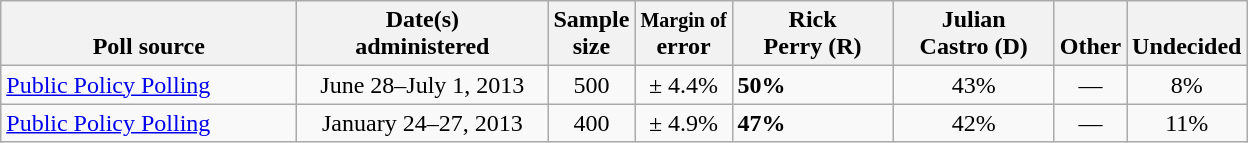<table class="wikitable">
<tr valign= bottom>
<th style="width:190px;">Poll source</th>
<th style="width:160px;">Date(s)<br>administered</th>
<th class=small>Sample<br>size</th>
<th><small>Margin of</small><br>error</th>
<th style="width:100px;">Rick<br>Perry (R)</th>
<th style="width:100px;">Julian<br>Castro (D)</th>
<th style="width:40px;">Other</th>
<th style="width:40px;">Undecided</th>
</tr>
<tr>
<td><a href='#'>Public Policy Polling</a></td>
<td align=center>June 28–July 1, 2013</td>
<td align=center>500</td>
<td align=center>± 4.4%</td>
<td><strong>50%</strong></td>
<td align=center>43%</td>
<td align=center>—</td>
<td align=center>8%</td>
</tr>
<tr>
<td><a href='#'>Public Policy Polling</a></td>
<td align=center>January 24–27, 2013</td>
<td align=center>400</td>
<td align=center>± 4.9%</td>
<td><strong>47%</strong></td>
<td align=center>42%</td>
<td align=center>—</td>
<td align=center>11%</td>
</tr>
</table>
